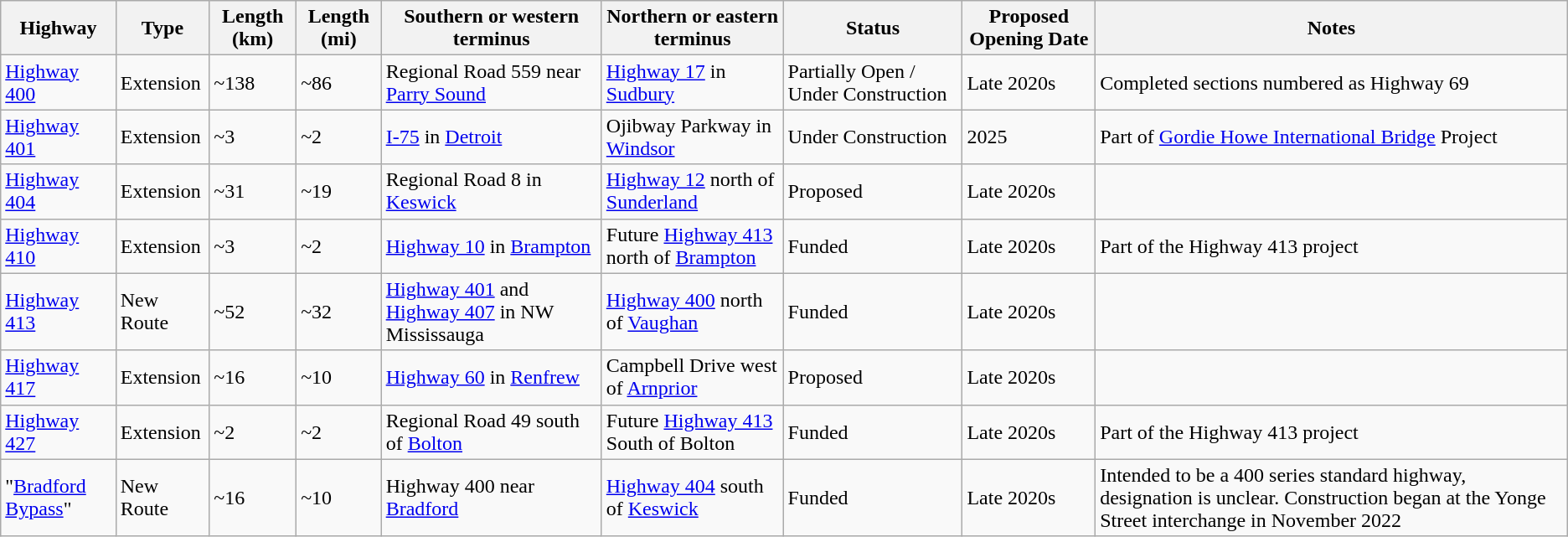<table class="wikitable sortable sticky-header-multi" style=text-align:center" style="margin:1em auto;">
<tr>
<th>Highway</th>
<th>Type</th>
<th>Length (km)</th>
<th>Length (mi)</th>
<th>Southern or western terminus</th>
<th>Northern or eastern terminus</th>
<th>Status</th>
<th>Proposed Opening Date</th>
<th>Notes</th>
</tr>
<tr>
<td><a href='#'>Highway 400</a></td>
<td>Extension</td>
<td>~138</td>
<td>~86</td>
<td>Regional Road 559 near <a href='#'>Parry Sound</a></td>
<td><a href='#'>Highway 17</a> in <a href='#'>Sudbury</a></td>
<td>Partially Open / Under Construction</td>
<td>Late 2020s</td>
<td>Completed sections numbered as Highway 69</td>
</tr>
<tr>
<td><a href='#'>Highway 401</a></td>
<td>Extension</td>
<td>~3</td>
<td>~2</td>
<td><a href='#'>I-75</a> in <a href='#'>Detroit</a></td>
<td>Ojibway Parkway in <a href='#'>Windsor</a></td>
<td>Under Construction</td>
<td>2025</td>
<td>Part of <a href='#'>Gordie Howe International Bridge</a> Project</td>
</tr>
<tr>
<td><a href='#'>Highway 404</a></td>
<td>Extension</td>
<td>~31</td>
<td>~19</td>
<td>Regional Road 8 in <a href='#'>Keswick</a></td>
<td><a href='#'>Highway 12</a> north of <a href='#'>Sunderland</a></td>
<td>Proposed</td>
<td>Late 2020s</td>
<td></td>
</tr>
<tr>
<td><a href='#'>Highway 410</a></td>
<td>Extension</td>
<td>~3</td>
<td>~2</td>
<td><a href='#'>Highway 10</a> in <a href='#'>Brampton</a></td>
<td>Future <a href='#'>Highway 413</a> north of <a href='#'>Brampton</a></td>
<td>Funded</td>
<td>Late 2020s</td>
<td>Part of the Highway 413 project</td>
</tr>
<tr>
<td><a href='#'>Highway 413</a></td>
<td>New Route</td>
<td>~52</td>
<td>~32</td>
<td><a href='#'>Highway 401</a> and <a href='#'>Highway 407</a> in NW Mississauga</td>
<td><a href='#'>Highway 400</a> north of <a href='#'>Vaughan</a></td>
<td>Funded</td>
<td>Late 2020s</td>
<td></td>
</tr>
<tr>
<td><a href='#'>Highway 417</a></td>
<td>Extension</td>
<td>~16</td>
<td>~10</td>
<td><a href='#'>Highway 60</a> in <a href='#'>Renfrew</a></td>
<td>Campbell Drive west of <a href='#'>Arnprior</a></td>
<td>Proposed</td>
<td>Late 2020s</td>
<td></td>
</tr>
<tr>
<td><a href='#'>Highway 427</a></td>
<td>Extension</td>
<td>~2</td>
<td>~2</td>
<td>Regional Road 49 south of <a href='#'>Bolton</a></td>
<td>Future <a href='#'>Highway 413</a> South of Bolton</td>
<td>Funded</td>
<td>Late 2020s</td>
<td>Part of the Highway 413 project</td>
</tr>
<tr>
<td>"<a href='#'>Bradford Bypass</a>"</td>
<td>New Route</td>
<td>~16</td>
<td>~10</td>
<td>Highway 400 near <a href='#'>Bradford</a></td>
<td><a href='#'>Highway 404</a> south of <a href='#'>Keswick</a></td>
<td>Funded</td>
<td>Late 2020s</td>
<td>Intended to be a 400 series standard highway, designation is unclear. Construction began at the Yonge Street interchange in November 2022</td>
</tr>
</table>
